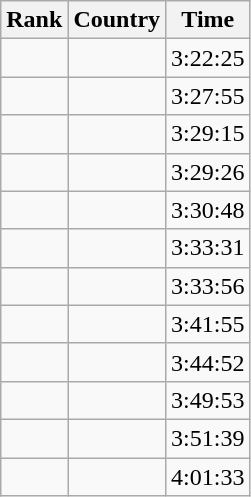<table class="wikitable sortable"  style="text-align:center;">
<tr>
<th>Rank</th>
<th>Country</th>
<th>Time</th>
</tr>
<tr>
<td></td>
<td align=left></td>
<td>3:22:25</td>
</tr>
<tr>
<td></td>
<td align=left></td>
<td>3:27:55</td>
</tr>
<tr>
<td></td>
<td align=left></td>
<td>3:29:15</td>
</tr>
<tr>
<td></td>
<td align=left></td>
<td>3:29:26</td>
</tr>
<tr>
<td></td>
<td align=left></td>
<td>3:30:48</td>
</tr>
<tr>
<td></td>
<td align=left></td>
<td>3:33:31</td>
</tr>
<tr>
<td></td>
<td align=left></td>
<td>3:33:56</td>
</tr>
<tr>
<td></td>
<td align=left></td>
<td>3:41:55</td>
</tr>
<tr>
<td></td>
<td align=left></td>
<td>3:44:52</td>
</tr>
<tr>
<td></td>
<td align=left></td>
<td>3:49:53</td>
</tr>
<tr>
<td></td>
<td align=left></td>
<td>3:51:39</td>
</tr>
<tr>
<td></td>
<td align=left></td>
<td>4:01:33</td>
</tr>
</table>
